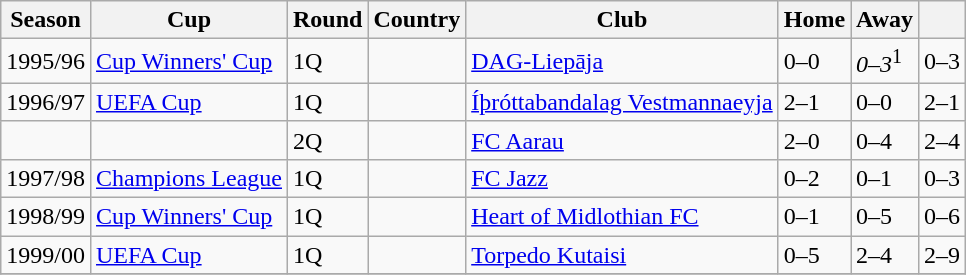<table class="wikitable">
<tr>
<th>Season</th>
<th>Cup</th>
<th>Round</th>
<th>Country</th>
<th>Club</th>
<th>Home</th>
<th>Away</th>
<th></th>
</tr>
<tr>
<td>1995/96</td>
<td><a href='#'>Cup Winners' Cup</a></td>
<td>1Q</td>
<td></td>
<td><a href='#'>DAG-Liepāja</a></td>
<td>0–0</td>
<td><em>0–3</em><sup>1</sup></td>
<td>0–3</td>
</tr>
<tr>
<td>1996/97</td>
<td><a href='#'>UEFA Cup</a></td>
<td>1Q</td>
<td></td>
<td><a href='#'>Íþróttabandalag Vestmannaeyja</a></td>
<td>2–1</td>
<td>0–0</td>
<td>2–1</td>
</tr>
<tr>
<td></td>
<td></td>
<td>2Q</td>
<td></td>
<td><a href='#'>FC Aarau</a></td>
<td>2–0</td>
<td>0–4</td>
<td>2–4</td>
</tr>
<tr>
<td>1997/98</td>
<td><a href='#'>Champions League</a></td>
<td>1Q</td>
<td></td>
<td><a href='#'>FC Jazz</a></td>
<td>0–2</td>
<td>0–1</td>
<td>0–3</td>
</tr>
<tr>
<td>1998/99</td>
<td><a href='#'>Cup Winners' Cup</a></td>
<td>1Q</td>
<td></td>
<td><a href='#'>Heart of Midlothian FC</a></td>
<td>0–1</td>
<td>0–5</td>
<td>0–6</td>
</tr>
<tr>
<td>1999/00</td>
<td><a href='#'>UEFA Cup</a></td>
<td>1Q</td>
<td></td>
<td><a href='#'>Torpedo Kutaisi</a></td>
<td>0–5</td>
<td>2–4</td>
<td>2–9</td>
</tr>
<tr>
</tr>
</table>
